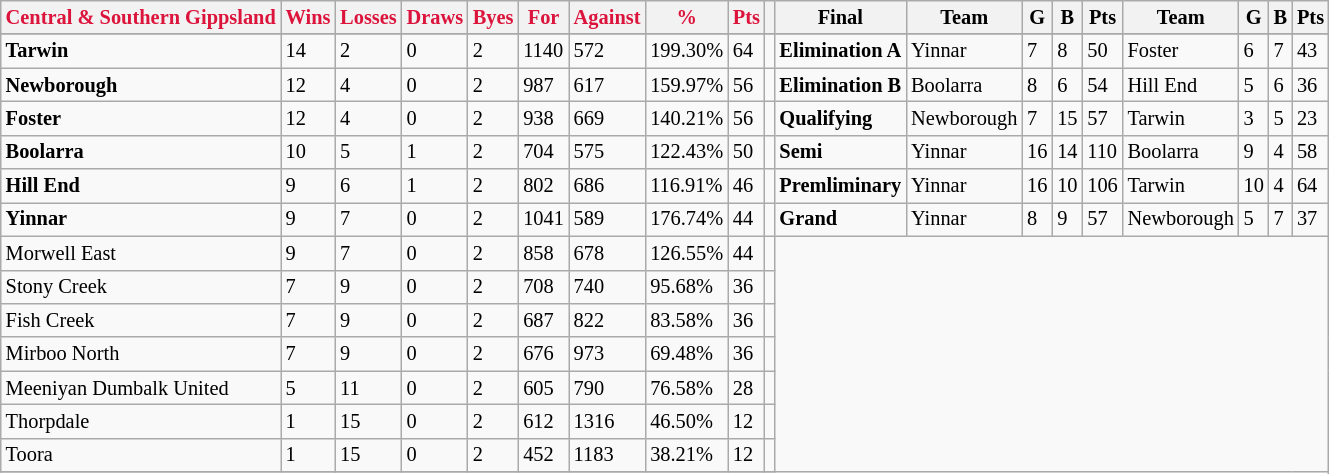<table style="font-size: 85%; text-align: left;" class="wikitable">
<tr>
<th style="color:crimson">Central & Southern Gippsland</th>
<th style="color:crimson">Wins</th>
<th style="color:crimson">Losses</th>
<th style="color:crimson">Draws</th>
<th style="color:crimson">Byes</th>
<th style="color:crimson">For</th>
<th style="color:crimson">Against</th>
<th style="color:crimson">%</th>
<th style="color:crimson">Pts</th>
<th></th>
<th>Final</th>
<th>Team</th>
<th>G</th>
<th>B</th>
<th>Pts</th>
<th>Team</th>
<th>G</th>
<th>B</th>
<th>Pts</th>
</tr>
<tr>
</tr>
<tr>
</tr>
<tr>
<td><strong> Tarwin </strong></td>
<td>14</td>
<td>2</td>
<td>0</td>
<td>2</td>
<td>1140</td>
<td>572</td>
<td>199.30%</td>
<td>64</td>
<td></td>
<td><strong>Elimination A</strong></td>
<td>Yinnar</td>
<td>7</td>
<td>8</td>
<td>50</td>
<td>Foster</td>
<td>6</td>
<td>7</td>
<td>43</td>
</tr>
<tr>
<td><strong> Newborough </strong></td>
<td>12</td>
<td>4</td>
<td>0</td>
<td>2</td>
<td>987</td>
<td>617</td>
<td>159.97%</td>
<td>56</td>
<td></td>
<td><strong>Elimination B</strong></td>
<td>Boolarra</td>
<td>8</td>
<td>6</td>
<td>54</td>
<td>Hill End</td>
<td>5</td>
<td>6</td>
<td>36</td>
</tr>
<tr>
<td><strong> Foster </strong></td>
<td>12</td>
<td>4</td>
<td>0</td>
<td>2</td>
<td>938</td>
<td>669</td>
<td>140.21%</td>
<td>56</td>
<td></td>
<td><strong>Qualifying</strong></td>
<td>Newborough</td>
<td>7</td>
<td>15</td>
<td>57</td>
<td>Tarwin</td>
<td>3</td>
<td>5</td>
<td>23</td>
</tr>
<tr>
<td><strong> Boolarra </strong></td>
<td>10</td>
<td>5</td>
<td>1</td>
<td>2</td>
<td>704</td>
<td>575</td>
<td>122.43%</td>
<td>50</td>
<td></td>
<td><strong>Semi</strong></td>
<td>Yinnar</td>
<td>16</td>
<td>14</td>
<td>110</td>
<td>Boolarra</td>
<td>9</td>
<td>4</td>
<td>58</td>
</tr>
<tr>
<td><strong> Hill End </strong></td>
<td>9</td>
<td>6</td>
<td>1</td>
<td>2</td>
<td>802</td>
<td>686</td>
<td>116.91%</td>
<td>46</td>
<td></td>
<td><strong>Premliminary</strong></td>
<td>Yinnar</td>
<td>16</td>
<td>10</td>
<td>106</td>
<td>Tarwin</td>
<td>10</td>
<td>4</td>
<td>64</td>
</tr>
<tr>
<td><strong> Yinnar </strong></td>
<td>9</td>
<td>7</td>
<td>0</td>
<td>2</td>
<td>1041</td>
<td>589</td>
<td>176.74%</td>
<td>44</td>
<td></td>
<td><strong>Grand</strong></td>
<td>Yinnar</td>
<td>8</td>
<td>9</td>
<td>57</td>
<td>Newborough</td>
<td>5</td>
<td>7</td>
<td>37</td>
</tr>
<tr>
<td>Morwell East</td>
<td>9</td>
<td>7</td>
<td>0</td>
<td>2</td>
<td>858</td>
<td>678</td>
<td>126.55%</td>
<td>44</td>
<td></td>
</tr>
<tr>
<td>Stony Creek</td>
<td>7</td>
<td>9</td>
<td>0</td>
<td>2</td>
<td>708</td>
<td>740</td>
<td>95.68%</td>
<td>36</td>
<td></td>
</tr>
<tr>
<td>Fish Creek</td>
<td>7</td>
<td>9</td>
<td>0</td>
<td>2</td>
<td>687</td>
<td>822</td>
<td>83.58%</td>
<td>36</td>
<td></td>
</tr>
<tr>
<td>Mirboo North</td>
<td>7</td>
<td>9</td>
<td>0</td>
<td>2</td>
<td>676</td>
<td>973</td>
<td>69.48%</td>
<td>36</td>
<td></td>
</tr>
<tr>
<td>Meeniyan Dumbalk United</td>
<td>5</td>
<td>11</td>
<td>0</td>
<td>2</td>
<td>605</td>
<td>790</td>
<td>76.58%</td>
<td>28</td>
<td></td>
</tr>
<tr>
<td>Thorpdale</td>
<td>1</td>
<td>15</td>
<td>0</td>
<td>2</td>
<td>612</td>
<td>1316</td>
<td>46.50%</td>
<td>12</td>
<td></td>
</tr>
<tr>
<td>Toora</td>
<td>1</td>
<td>15</td>
<td>0</td>
<td>2</td>
<td>452</td>
<td>1183</td>
<td>38.21%</td>
<td>12</td>
<td></td>
</tr>
<tr>
</tr>
</table>
